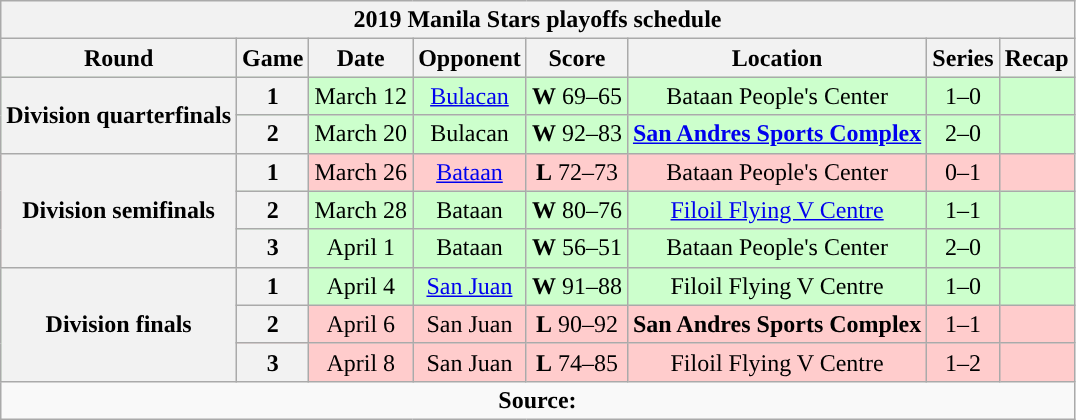<table class="wikitable" style="text-align:center">
<tr>
<th colspan=8>2019 Manila Stars playoffs schedule</th>
</tr>
<tr>
<th>Round</th>
<th>Game</th>
<th>Date</th>
<th>Opponent</th>
<th>Score</th>
<th>Location</th>
<th>Series</th>
<th>Recap<br></th>
</tr>
<tr style="background:#cfc">
<th rowspan=2>Division quarterfinals</th>
<th>1</th>
<td>March 12</td>
<td><a href='#'>Bulacan</a></td>
<td><strong>W</strong> 69–65</td>
<td>Bataan People's Center</td>
<td>1–0</td>
<td></td>
</tr>
<tr style="background:#cfc">
<th>2</th>
<td>March 20</td>
<td>Bulacan</td>
<td><strong>W</strong> 92–83</td>
<td><strong><a href='#'>San Andres Sports Complex</a></strong></td>
<td>2–0</td>
<td><br></td>
</tr>
<tr style="background:#fcc">
<th rowspan=3>Division semifinals</th>
<th>1</th>
<td>March 26</td>
<td><a href='#'>Bataan</a></td>
<td><strong>L</strong> 72–73</td>
<td>Bataan People's Center</td>
<td>0–1</td>
<td></td>
</tr>
<tr style="background:#cfc">
<th>2</th>
<td>March 28</td>
<td>Bataan</td>
<td><strong>W</strong> 80–76</td>
<td><a href='#'>Filoil Flying V Centre</a></td>
<td>1–1</td>
<td></td>
</tr>
<tr style="background:#cfc">
<th>3</th>
<td>April 1</td>
<td>Bataan</td>
<td><strong>W</strong> 56–51</td>
<td>Bataan People's Center</td>
<td>2–0</td>
<td><br></td>
</tr>
<tr style="background:#cfc">
<th rowspan=3>Division finals</th>
<th>1</th>
<td>April 4</td>
<td><a href='#'>San Juan</a></td>
<td><strong>W</strong> 91–88</td>
<td>Filoil Flying V Centre</td>
<td>1–0</td>
<td></td>
</tr>
<tr style="background:#fcc">
<th>2</th>
<td>April 6</td>
<td>San Juan</td>
<td><strong>L</strong> 90–92</td>
<td><strong>San Andres Sports Complex</strong></td>
<td>1–1</td>
<td></td>
</tr>
<tr style="background:#fcc">
<th>3</th>
<td>April 8</td>
<td>San Juan</td>
<td><strong>L</strong> 74–85</td>
<td>Filoil Flying V Centre</td>
<td>1–2</td>
<td></td>
</tr>
<tr>
<td colspan=8 align=center><strong>Source: </strong></td>
</tr>
</table>
